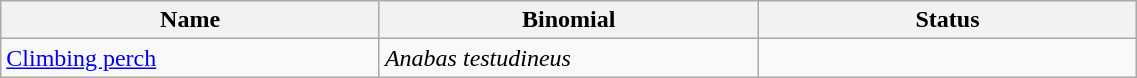<table width=60% class="wikitable">
<tr>
<th width=20%>Name</th>
<th width=20%>Binomial</th>
<th width=20%>Status</th>
</tr>
<tr>
<td><a href='#'>Climbing perch</a><br></td>
<td><em>Anabas testudineus</em></td>
<td></td>
</tr>
</table>
